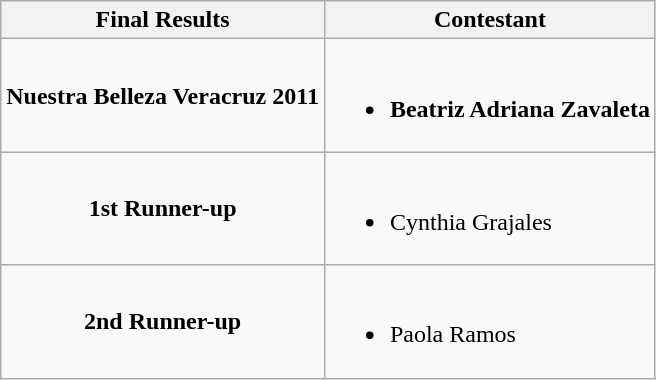<table class="wikitable">
<tr>
<th>Final Results</th>
<th>Contestant</th>
</tr>
<tr>
<td style="text-align:center;"><strong>Nuestra Belleza Veracruz 2011</strong></td>
<td><br><ul><li><strong>Beatriz Adriana  Zavaleta</strong></li></ul></td>
</tr>
<tr>
<td style="text-align:center;"><strong>1st Runner-up</strong></td>
<td><br><ul><li>Cynthia Grajales</li></ul></td>
</tr>
<tr>
<td style="text-align:center;"><strong>2nd Runner-up</strong></td>
<td><br><ul><li>Paola Ramos</li></ul></td>
</tr>
</table>
